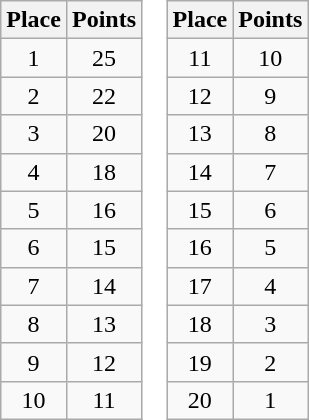<table border=0 cellpadding=0 cellspacing=0>
<tr>
<td><br><table class="wikitable">
<tr align="center">
<th>Place</th>
<th>Points</th>
</tr>
<tr align="center">
<td>1</td>
<td>25</td>
</tr>
<tr align="center">
<td>2</td>
<td>22</td>
</tr>
<tr align="center">
<td>3</td>
<td>20</td>
</tr>
<tr align="center">
<td>4</td>
<td>18</td>
</tr>
<tr align="center">
<td>5</td>
<td>16</td>
</tr>
<tr align="center">
<td>6</td>
<td>15</td>
</tr>
<tr align="center">
<td>7</td>
<td>14</td>
</tr>
<tr align="center">
<td>8</td>
<td>13</td>
</tr>
<tr align="center">
<td>9</td>
<td>12</td>
</tr>
<tr align="center">
<td>10</td>
<td>11</td>
</tr>
</table>
</td>
<td><br><table class="wikitable">
<tr align="center">
<th>Place</th>
<th>Points</th>
</tr>
<tr align="center">
<td>11</td>
<td>10</td>
</tr>
<tr align="center">
<td>12</td>
<td>9</td>
</tr>
<tr align="center">
<td>13</td>
<td>8</td>
</tr>
<tr align="center">
<td>14</td>
<td>7</td>
</tr>
<tr align="center">
<td>15</td>
<td>6</td>
</tr>
<tr align="center">
<td>16</td>
<td>5</td>
</tr>
<tr align="center">
<td>17</td>
<td>4</td>
</tr>
<tr align="center">
<td>18</td>
<td>3</td>
</tr>
<tr align="center">
<td>19</td>
<td>2</td>
</tr>
<tr align="center">
<td>20</td>
<td>1</td>
</tr>
</table>
</td>
</tr>
</table>
